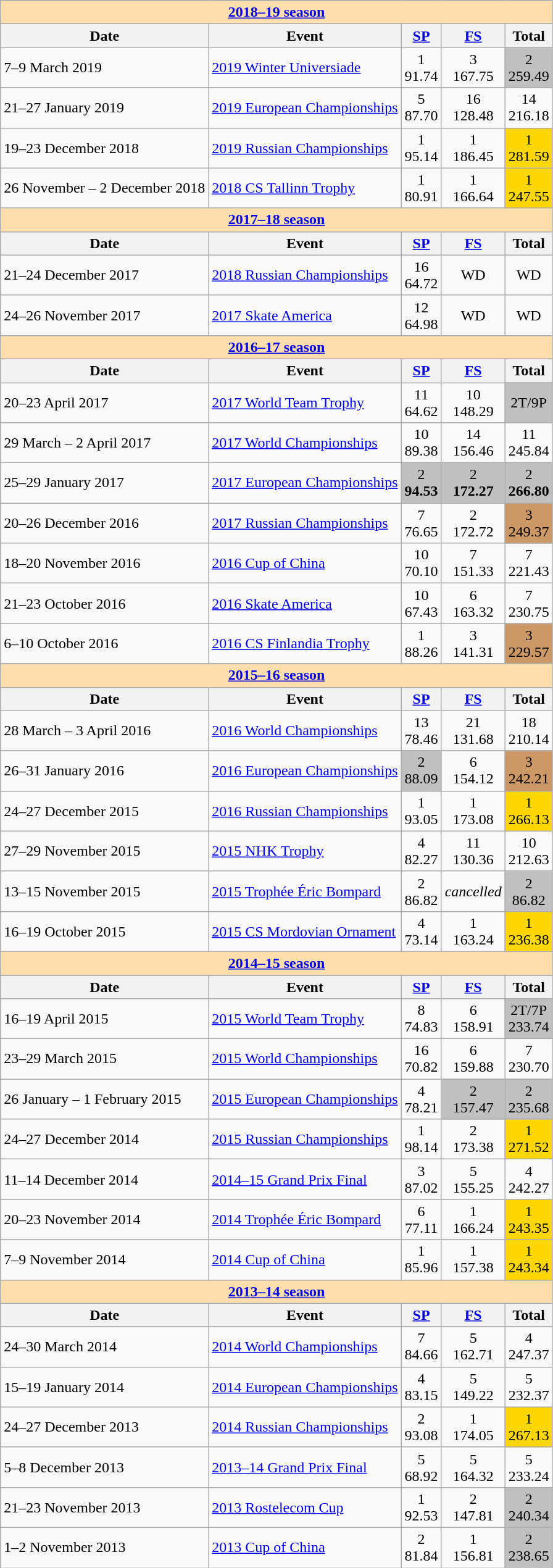<table class="wikitable">
<tr>
<td style="background-color: #ffdead;" colspan=5 align=center><a href='#'><strong>2018–19 season</strong></a></td>
</tr>
<tr>
<th>Date</th>
<th>Event</th>
<th><a href='#'>SP</a></th>
<th><a href='#'>FS</a></th>
<th>Total</th>
</tr>
<tr>
<td>7–9 March 2019</td>
<td><a href='#'>2019 Winter Universiade</a></td>
<td align=center>1 <br> 91.74</td>
<td align=center>3 <br> 167.75</td>
<td align=center bgcolor=silver>2 <br> 259.49</td>
</tr>
<tr>
<td>21–27 January 2019</td>
<td><a href='#'>2019 European Championships</a></td>
<td align=center>5 <br> 87.70</td>
<td align=center>16 <br> 128.48</td>
<td align=center>14 <br> 216.18</td>
</tr>
<tr>
<td>19–23 December 2018</td>
<td><a href='#'>2019 Russian Championships</a></td>
<td align=center>1 <br> 95.14</td>
<td align=center>1 <br> 186.45</td>
<td align=center bgcolor=gold>1 <br> 281.59</td>
</tr>
<tr>
<td>26 November – 2 December 2018</td>
<td><a href='#'>2018 CS Tallinn Trophy</a></td>
<td align=center>1 <br> 80.91</td>
<td align=center>1 <br> 166.64</td>
<td align=center bgcolor=gold>1 <br> 247.55</td>
</tr>
<tr>
<td style="background-color: #ffdead;" colspan=5 align=center><a href='#'><strong>2017–18 season</strong></a></td>
</tr>
<tr>
<th>Date</th>
<th>Event</th>
<th><a href='#'>SP</a></th>
<th><a href='#'>FS</a></th>
<th>Total</th>
</tr>
<tr>
<td>21–24 December 2017</td>
<td><a href='#'>2018 Russian Championships</a></td>
<td align=center>16 <br> 64.72</td>
<td align=center>WD</td>
<td align=center>WD</td>
</tr>
<tr>
<td>24–26 November 2017</td>
<td><a href='#'>2017 Skate America</a></td>
<td align=center>12 <br> 64.98</td>
<td align=center>WD</td>
<td align=center>WD</td>
</tr>
<tr>
<td style="background-color: #ffdead;" colspan=5 align=center><a href='#'><strong>2016–17 season</strong></a></td>
</tr>
<tr>
<th>Date</th>
<th>Event</th>
<th><a href='#'>SP</a></th>
<th><a href='#'>FS</a></th>
<th>Total</th>
</tr>
<tr>
<td>20–23 April 2017</td>
<td><a href='#'>2017 World Team Trophy</a></td>
<td align=center>11 <br> 64.62</td>
<td align=center>10 <br> 148.29</td>
<td align=center bgcolor=silver>2T/9P</td>
</tr>
<tr>
<td>29 March – 2 April 2017</td>
<td><a href='#'>2017 World Championships</a></td>
<td align=center>10 <br> 89.38</td>
<td align=center>14 <br> 156.46</td>
<td align=center>11 <br> 245.84</td>
</tr>
<tr>
<td>25–29 January 2017</td>
<td><a href='#'>2017 European Championships</a></td>
<td align=center  bgcolor=silver>2 <br> <strong>94.53</strong></td>
<td align=center  bgcolor=silver>2 <br> <strong>172.27</strong></td>
<td align=center  bgcolor=silver>2 <br> <strong>266.80</strong></td>
</tr>
<tr>
<td>20–26 December 2016</td>
<td><a href='#'>2017 Russian Championships</a></td>
<td align=center>7 <br> 76.65</td>
<td align=center>2 <br> 172.72</td>
<td align=center bgcolor=cc9966>3 <br> 249.37</td>
</tr>
<tr>
<td>18–20 November 2016</td>
<td><a href='#'>2016 Cup of China</a></td>
<td align=center>10 <br> 70.10</td>
<td align=center>7 <br> 151.33</td>
<td align=center>7 <br> 221.43</td>
</tr>
<tr>
<td>21–23 October 2016</td>
<td><a href='#'>2016 Skate America</a></td>
<td align=center>10 <br> 67.43</td>
<td align=center>6 <br> 163.32</td>
<td align=center>7 <br> 230.75</td>
</tr>
<tr>
<td>6–10 October 2016</td>
<td><a href='#'>2016 CS Finlandia Trophy</a></td>
<td align=center>1 <br> 88.26</td>
<td align=center>3 <br> 141.31</td>
<td align=center bgcolor=cc9966>3 <br> 229.57</td>
</tr>
<tr>
<th style="background-color: #ffdead;" colspan=5 align=center><a href='#'>2015–16 season</a></th>
</tr>
<tr>
<th>Date</th>
<th>Event</th>
<th><a href='#'>SP</a></th>
<th><a href='#'>FS</a></th>
<th>Total</th>
</tr>
<tr>
<td>28 March – 3 April 2016</td>
<td><a href='#'>2016 World Championships</a></td>
<td align=center>13 <br> 78.46</td>
<td align=center>21 <br> 131.68</td>
<td align=center>18 <br> 210.14</td>
</tr>
<tr>
<td>26–31 January 2016</td>
<td><a href='#'>2016 European Championships</a></td>
<td align=center bgcolor=silver>2 <br> 88.09</td>
<td align=center>6 <br> 154.12</td>
<td align=center bgcolor=cc9966>3 <br> 242.21</td>
</tr>
<tr>
<td>24–27 December 2015</td>
<td><a href='#'>2016 Russian Championships</a></td>
<td align=center>1 <br> 93.05</td>
<td align=center>1 <br> 173.08</td>
<td align=center bgcolor=gold>1 <br> 266.13</td>
</tr>
<tr>
<td>27–29 November 2015</td>
<td><a href='#'>2015 NHK Trophy</a></td>
<td align=center>4 <br> 82.27</td>
<td align=center>11 <br> 130.36</td>
<td align=center>10 <br> 212.63</td>
</tr>
<tr>
<td>13–15 November 2015</td>
<td><a href='#'>2015 Trophée Éric Bompard</a></td>
<td align=center>2 <br> 86.82</td>
<td align=center><em>cancelled</em></td>
<td align=center bgcolor=silver>2 <br> 86.82</td>
</tr>
<tr>
<td>16–19 October 2015</td>
<td><a href='#'>2015 CS Mordovian Ornament</a></td>
<td align=center>4 <br> 73.14</td>
<td align=center>1 <br> 163.24</td>
<td align=center bgcolor=gold>1 <br> 236.38</td>
</tr>
<tr>
<th style="background-color: #ffdead;" colspan=5 align=center><a href='#'>2014–15 season</a></th>
</tr>
<tr>
<th>Date</th>
<th>Event</th>
<th><a href='#'>SP</a></th>
<th><a href='#'>FS</a></th>
<th>Total</th>
</tr>
<tr>
<td>16–19 April 2015</td>
<td><a href='#'>2015 World Team Trophy</a></td>
<td align=center>8 <br> 74.83</td>
<td align=center>6 <br> 158.91</td>
<td align=center bgcolor=silver>2T/7P <br> 233.74</td>
</tr>
<tr>
<td>23–29 March 2015</td>
<td><a href='#'>2015 World Championships</a></td>
<td align=center>16 <br> 70.82</td>
<td align=center>6 <br> 159.88</td>
<td align=center>7 <br> 230.70</td>
</tr>
<tr>
<td>26 January – 1 February 2015</td>
<td><a href='#'>2015 European Championships</a></td>
<td align=center>4 <br> 78.21</td>
<td align=center bgcolor=silver>2 <br> 157.47</td>
<td align=center bgcolor=silver>2 <br> 235.68</td>
</tr>
<tr>
<td>24–27 December 2014</td>
<td><a href='#'>2015 Russian Championships</a></td>
<td align=center>1 <br> 98.14</td>
<td align=center>2 <br> 173.38</td>
<td align=center bgcolor=gold>1 <br> 271.52</td>
</tr>
<tr>
<td>11–14 December 2014</td>
<td><a href='#'>2014–15 Grand Prix Final</a></td>
<td align=center>3 <br> 87.02</td>
<td align=center>5 <br> 155.25</td>
<td align=center>4 <br> 242.27</td>
</tr>
<tr>
<td>20–23 November 2014</td>
<td><a href='#'>2014 Trophée Éric Bompard</a></td>
<td align=center>6 <br> 77.11</td>
<td align=center>1 <br> 166.24</td>
<td align=center bgcolor=gold>1 <br> 243.35</td>
</tr>
<tr>
<td>7–9 November 2014</td>
<td><a href='#'>2014 Cup of China</a></td>
<td align=center>1 <br> 85.96</td>
<td align=center>1 <br> 157.38</td>
<td align=center bgcolor=gold>1 <br> 243.34</td>
</tr>
<tr>
<th style="background-color: #ffdead;" colspan=5 align=center><a href='#'>2013–14 season</a></th>
</tr>
<tr>
<th>Date</th>
<th>Event</th>
<th><a href='#'>SP</a></th>
<th><a href='#'>FS</a></th>
<th>Total</th>
</tr>
<tr>
<td>24–30 March 2014</td>
<td><a href='#'>2014 World Championships</a></td>
<td align=center>7 <br> 84.66</td>
<td align=center>5 <br> 162.71</td>
<td align=center>4 <br> 247.37</td>
</tr>
<tr>
<td>15–19 January 2014</td>
<td><a href='#'>2014 European Championships</a></td>
<td align=center>4 <br> 83.15</td>
<td align=center>5 <br> 149.22</td>
<td align=center>5 <br> 232.37</td>
</tr>
<tr>
<td>24–27 December 2013</td>
<td><a href='#'>2014 Russian Championships</a></td>
<td align=center>2 <br> 93.08</td>
<td align=center>1 <br> 174.05</td>
<td align=center bgcolor=gold>1 <br> 267.13</td>
</tr>
<tr>
<td>5–8 December 2013</td>
<td><a href='#'>2013–14 Grand Prix Final</a></td>
<td align=center>5 <br> 68.92</td>
<td align=center>5 <br> 164.32</td>
<td align=center>5 <br> 233.24</td>
</tr>
<tr>
<td>21–23 November 2013</td>
<td><a href='#'>2013 Rostelecom Cup</a></td>
<td align=center>1 <br> 92.53</td>
<td align=center>2 <br> 147.81</td>
<td align=center bgcolor=silver>2 <br> 240.34</td>
</tr>
<tr>
<td>1–2 November 2013</td>
<td><a href='#'>2013 Cup of China</a></td>
<td align=center>2 <br> 81.84</td>
<td align=center>1 <br> 156.81</td>
<td align=center bgcolor=silver>2 <br> 238.65</td>
</tr>
</table>
